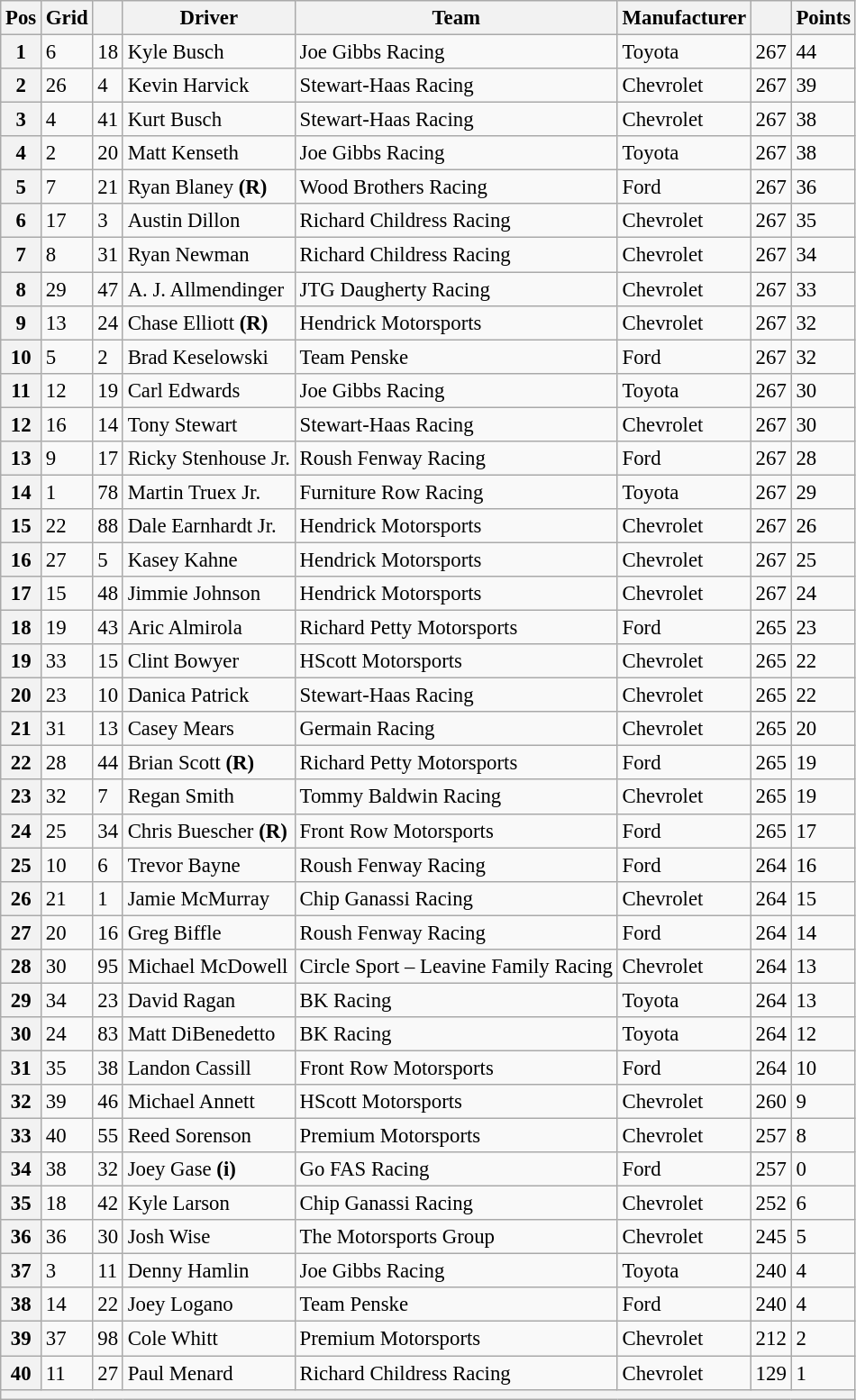<table class="wikitable" style="font-size:95%">
<tr>
<th>Pos</th>
<th>Grid</th>
<th></th>
<th>Driver</th>
<th>Team</th>
<th>Manufacturer</th>
<th></th>
<th>Points</th>
</tr>
<tr>
<th>1</th>
<td>6</td>
<td>18</td>
<td>Kyle Busch</td>
<td>Joe Gibbs Racing</td>
<td>Toyota</td>
<td>267</td>
<td>44</td>
</tr>
<tr>
<th>2</th>
<td>26</td>
<td>4</td>
<td>Kevin Harvick</td>
<td>Stewart-Haas Racing</td>
<td>Chevrolet</td>
<td>267</td>
<td>39</td>
</tr>
<tr>
<th>3</th>
<td>4</td>
<td>41</td>
<td>Kurt Busch</td>
<td>Stewart-Haas Racing</td>
<td>Chevrolet</td>
<td>267</td>
<td>38</td>
</tr>
<tr>
<th>4</th>
<td>2</td>
<td>20</td>
<td>Matt Kenseth</td>
<td>Joe Gibbs Racing</td>
<td>Toyota</td>
<td>267</td>
<td>38</td>
</tr>
<tr>
<th>5</th>
<td>7</td>
<td>21</td>
<td>Ryan Blaney <strong>(R)</strong></td>
<td>Wood Brothers Racing</td>
<td>Ford</td>
<td>267</td>
<td>36</td>
</tr>
<tr>
<th>6</th>
<td>17</td>
<td>3</td>
<td>Austin Dillon</td>
<td>Richard Childress Racing</td>
<td>Chevrolet</td>
<td>267</td>
<td>35</td>
</tr>
<tr>
<th>7</th>
<td>8</td>
<td>31</td>
<td>Ryan Newman</td>
<td>Richard Childress Racing</td>
<td>Chevrolet</td>
<td>267</td>
<td>34</td>
</tr>
<tr>
<th>8</th>
<td>29</td>
<td>47</td>
<td>A. J. Allmendinger</td>
<td>JTG Daugherty Racing</td>
<td>Chevrolet</td>
<td>267</td>
<td>33</td>
</tr>
<tr>
<th>9</th>
<td>13</td>
<td>24</td>
<td>Chase Elliott <strong>(R)</strong></td>
<td>Hendrick Motorsports</td>
<td>Chevrolet</td>
<td>267</td>
<td>32</td>
</tr>
<tr>
<th>10</th>
<td>5</td>
<td>2</td>
<td>Brad Keselowski</td>
<td>Team Penske</td>
<td>Ford</td>
<td>267</td>
<td>32</td>
</tr>
<tr>
<th>11</th>
<td>12</td>
<td>19</td>
<td>Carl Edwards</td>
<td>Joe Gibbs Racing</td>
<td>Toyota</td>
<td>267</td>
<td>30</td>
</tr>
<tr>
<th>12</th>
<td>16</td>
<td>14</td>
<td>Tony Stewart</td>
<td>Stewart-Haas Racing</td>
<td>Chevrolet</td>
<td>267</td>
<td>30</td>
</tr>
<tr>
<th>13</th>
<td>9</td>
<td>17</td>
<td>Ricky Stenhouse Jr.</td>
<td>Roush Fenway Racing</td>
<td>Ford</td>
<td>267</td>
<td>28</td>
</tr>
<tr>
<th>14</th>
<td>1</td>
<td>78</td>
<td>Martin Truex Jr.</td>
<td>Furniture Row Racing</td>
<td>Toyota</td>
<td>267</td>
<td>29</td>
</tr>
<tr>
<th>15</th>
<td>22</td>
<td>88</td>
<td>Dale Earnhardt Jr.</td>
<td>Hendrick Motorsports</td>
<td>Chevrolet</td>
<td>267</td>
<td>26</td>
</tr>
<tr>
<th>16</th>
<td>27</td>
<td>5</td>
<td>Kasey Kahne</td>
<td>Hendrick Motorsports</td>
<td>Chevrolet</td>
<td>267</td>
<td>25</td>
</tr>
<tr>
<th>17</th>
<td>15</td>
<td>48</td>
<td>Jimmie Johnson</td>
<td>Hendrick Motorsports</td>
<td>Chevrolet</td>
<td>267</td>
<td>24</td>
</tr>
<tr>
<th>18</th>
<td>19</td>
<td>43</td>
<td>Aric Almirola</td>
<td>Richard Petty Motorsports</td>
<td>Ford</td>
<td>265</td>
<td>23</td>
</tr>
<tr>
<th>19</th>
<td>33</td>
<td>15</td>
<td>Clint Bowyer</td>
<td>HScott Motorsports</td>
<td>Chevrolet</td>
<td>265</td>
<td>22</td>
</tr>
<tr>
<th>20</th>
<td>23</td>
<td>10</td>
<td>Danica Patrick</td>
<td>Stewart-Haas Racing</td>
<td>Chevrolet</td>
<td>265</td>
<td>22</td>
</tr>
<tr>
<th>21</th>
<td>31</td>
<td>13</td>
<td>Casey Mears</td>
<td>Germain Racing</td>
<td>Chevrolet</td>
<td>265</td>
<td>20</td>
</tr>
<tr>
<th>22</th>
<td>28</td>
<td>44</td>
<td>Brian Scott <strong>(R)</strong></td>
<td>Richard Petty Motorsports</td>
<td>Ford</td>
<td>265</td>
<td>19</td>
</tr>
<tr>
<th>23</th>
<td>32</td>
<td>7</td>
<td>Regan Smith</td>
<td>Tommy Baldwin Racing</td>
<td>Chevrolet</td>
<td>265</td>
<td>19</td>
</tr>
<tr>
<th>24</th>
<td>25</td>
<td>34</td>
<td>Chris Buescher <strong>(R)</strong></td>
<td>Front Row Motorsports</td>
<td>Ford</td>
<td>265</td>
<td>17</td>
</tr>
<tr>
<th>25</th>
<td>10</td>
<td>6</td>
<td>Trevor Bayne</td>
<td>Roush Fenway Racing</td>
<td>Ford</td>
<td>264</td>
<td>16</td>
</tr>
<tr>
<th>26</th>
<td>21</td>
<td>1</td>
<td>Jamie McMurray</td>
<td>Chip Ganassi Racing</td>
<td>Chevrolet</td>
<td>264</td>
<td>15</td>
</tr>
<tr>
<th>27</th>
<td>20</td>
<td>16</td>
<td>Greg Biffle</td>
<td>Roush Fenway Racing</td>
<td>Ford</td>
<td>264</td>
<td>14</td>
</tr>
<tr>
<th>28</th>
<td>30</td>
<td>95</td>
<td>Michael McDowell</td>
<td>Circle Sport – Leavine Family Racing</td>
<td>Chevrolet</td>
<td>264</td>
<td>13</td>
</tr>
<tr>
<th>29</th>
<td>34</td>
<td>23</td>
<td>David Ragan</td>
<td>BK Racing</td>
<td>Toyota</td>
<td>264</td>
<td>13</td>
</tr>
<tr>
<th>30</th>
<td>24</td>
<td>83</td>
<td>Matt DiBenedetto</td>
<td>BK Racing</td>
<td>Toyota</td>
<td>264</td>
<td>12</td>
</tr>
<tr>
<th>31</th>
<td>35</td>
<td>38</td>
<td>Landon Cassill</td>
<td>Front Row Motorsports</td>
<td>Ford</td>
<td>264</td>
<td>10</td>
</tr>
<tr>
<th>32</th>
<td>39</td>
<td>46</td>
<td>Michael Annett</td>
<td>HScott Motorsports</td>
<td>Chevrolet</td>
<td>260</td>
<td>9</td>
</tr>
<tr>
<th>33</th>
<td>40</td>
<td>55</td>
<td>Reed Sorenson</td>
<td>Premium Motorsports</td>
<td>Chevrolet</td>
<td>257</td>
<td>8</td>
</tr>
<tr>
<th>34</th>
<td>38</td>
<td>32</td>
<td>Joey Gase <strong>(i)</strong></td>
<td>Go FAS Racing</td>
<td>Ford</td>
<td>257</td>
<td>0</td>
</tr>
<tr>
<th>35</th>
<td>18</td>
<td>42</td>
<td>Kyle Larson</td>
<td>Chip Ganassi Racing</td>
<td>Chevrolet</td>
<td>252</td>
<td>6</td>
</tr>
<tr>
<th>36</th>
<td>36</td>
<td>30</td>
<td>Josh Wise</td>
<td>The Motorsports Group</td>
<td>Chevrolet</td>
<td>245</td>
<td>5</td>
</tr>
<tr>
<th>37</th>
<td>3</td>
<td>11</td>
<td>Denny Hamlin</td>
<td>Joe Gibbs Racing</td>
<td>Toyota</td>
<td>240</td>
<td>4</td>
</tr>
<tr>
<th>38</th>
<td>14</td>
<td>22</td>
<td>Joey Logano</td>
<td>Team Penske</td>
<td>Ford</td>
<td>240</td>
<td>4</td>
</tr>
<tr>
<th>39</th>
<td>37</td>
<td>98</td>
<td>Cole Whitt</td>
<td>Premium Motorsports</td>
<td>Chevrolet</td>
<td>212</td>
<td>2</td>
</tr>
<tr>
<th>40</th>
<td>11</td>
<td>27</td>
<td>Paul Menard</td>
<td>Richard Childress Racing</td>
<td>Chevrolet</td>
<td>129</td>
<td>1</td>
</tr>
<tr>
<th colspan="9"></th>
</tr>
</table>
